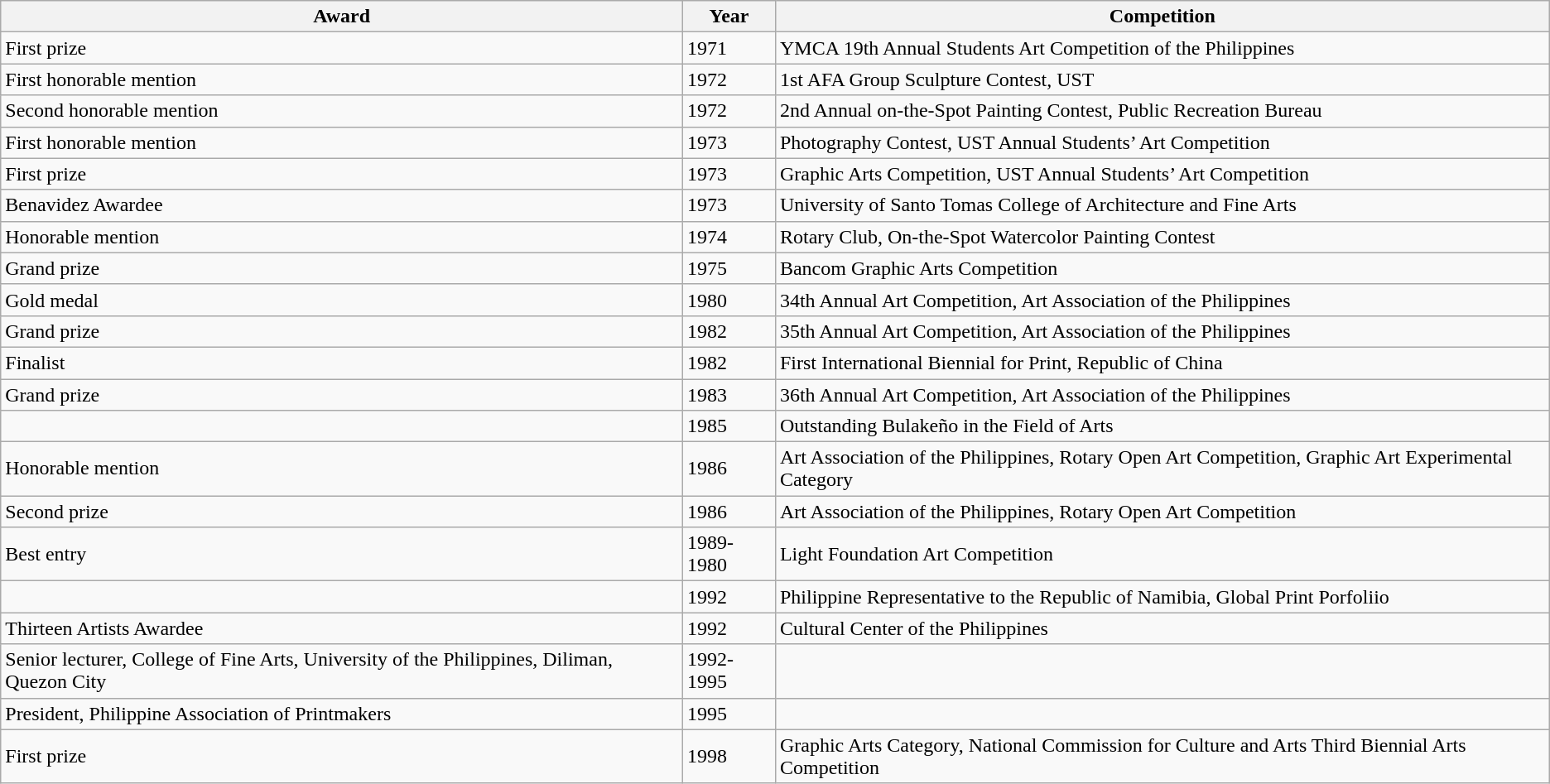<table class="wikitable">
<tr>
<th>Award</th>
<th>Year</th>
<th>Competition</th>
</tr>
<tr>
<td>First prize</td>
<td>1971</td>
<td>YMCA 19th Annual Students Art Competition of the Philippines </td>
</tr>
<tr>
<td>First honorable mention</td>
<td>1972</td>
<td>1st AFA Group Sculpture Contest, UST</td>
</tr>
<tr>
<td>Second honorable mention</td>
<td>1972</td>
<td>2nd Annual on-the-Spot Painting Contest, Public Recreation Bureau</td>
</tr>
<tr>
<td>First honorable mention</td>
<td>1973</td>
<td>Photography Contest, UST Annual Students’ Art Competition</td>
</tr>
<tr>
<td>First prize</td>
<td>1973</td>
<td>Graphic Arts Competition, UST Annual Students’ Art Competition</td>
</tr>
<tr>
<td>Benavidez Awardee</td>
<td>1973</td>
<td>University of Santo Tomas College of Architecture and Fine Arts</td>
</tr>
<tr>
<td>Honorable mention</td>
<td>1974</td>
<td>Rotary Club, On-the-Spot Watercolor Painting Contest</td>
</tr>
<tr>
<td>Grand prize</td>
<td>1975</td>
<td>Bancom Graphic Arts Competition</td>
</tr>
<tr>
<td>Gold medal</td>
<td>1980</td>
<td>34th Annual Art Competition, Art Association of the Philippines</td>
</tr>
<tr>
<td>Grand prize</td>
<td>1982</td>
<td>35th Annual Art Competition, Art Association of the Philippines</td>
</tr>
<tr>
<td>Finalist</td>
<td>1982</td>
<td>First International Biennial for Print, Republic of China</td>
</tr>
<tr>
<td>Grand prize</td>
<td>1983</td>
<td>36th Annual Art Competition, Art Association of the Philippines</td>
</tr>
<tr>
<td></td>
<td>1985</td>
<td>Outstanding Bulakeño in the Field of Arts</td>
</tr>
<tr>
<td>Honorable mention</td>
<td>1986</td>
<td>Art Association of the Philippines, Rotary Open Art Competition, Graphic Art Experimental Category</td>
</tr>
<tr>
<td>Second prize</td>
<td>1986</td>
<td>Art Association of the Philippines, Rotary Open Art Competition</td>
</tr>
<tr>
<td>Best entry</td>
<td>1989-1980</td>
<td>Light Foundation Art Competition</td>
</tr>
<tr>
<td></td>
<td>1992</td>
<td>Philippine Representative to the Republic of Namibia, Global Print Porfoliio</td>
</tr>
<tr>
<td>Thirteen Artists Awardee</td>
<td>1992</td>
<td>Cultural Center of the Philippines</td>
</tr>
<tr>
<td>Senior lecturer, College of Fine Arts, University of the Philippines, Diliman, Quezon City</td>
<td>1992-1995</td>
</tr>
<tr>
<td>President, Philippine Association of Printmakers</td>
<td>1995</td>
<td></td>
</tr>
<tr>
<td>First prize</td>
<td>1998</td>
<td>Graphic Arts Category, National Commission for Culture and Arts Third Biennial Arts Competition</td>
</tr>
</table>
